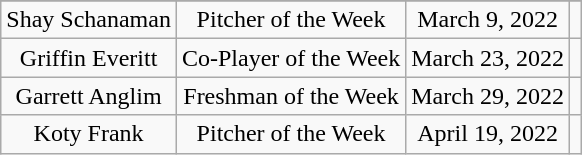<table class="wikitable sortable" style="text-align: center">
<tr align=center>
</tr>
<tr>
<td>Shay Schanaman</td>
<td rowspan="1">Pitcher of the Week</td>
<td rowspan="1">March 9, 2022</td>
<td rowspan="1"></td>
</tr>
<tr>
<td>Griffin Everitt</td>
<td rowspan="1">Co-Player of the Week</td>
<td rowspan="1">March 23, 2022</td>
<td rowspan="1"></td>
</tr>
<tr>
<td>Garrett Anglim</td>
<td rowspan="1">Freshman of the Week</td>
<td rowspan="1">March 29, 2022</td>
<td rowspan="1"></td>
</tr>
<tr>
<td>Koty Frank</td>
<td rowspan="1">Pitcher of the Week</td>
<td rowspan="1">April 19, 2022</td>
<td rowspan="1"></td>
</tr>
</table>
